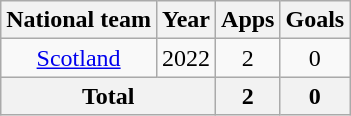<table class=wikitable style="text-align: center;">
<tr>
<th>National team</th>
<th>Year</th>
<th>Apps</th>
<th>Goals</th>
</tr>
<tr>
<td><a href='#'>Scotland</a></td>
<td>2022</td>
<td>2</td>
<td>0</td>
</tr>
<tr>
<th colspan="2">Total</th>
<th>2</th>
<th>0</th>
</tr>
</table>
